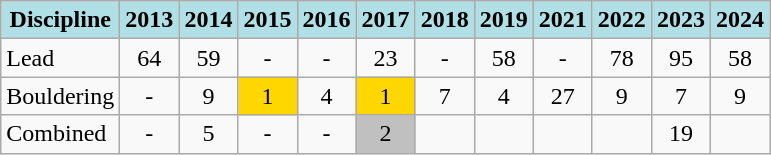<table class="wikitable" style="text-align: center">
<tr>
<th style="background: #b0e0e6">Discipline</th>
<th style="background: #b0e0e6">2013</th>
<th style="background: #b0e0e6">2014</th>
<th style="background: #b0e0e6">2015</th>
<th style="background: #b0e0e6">2016</th>
<th style="background: #b0e0e6">2017</th>
<th style="background: #b0e0e6">2018</th>
<th style="background: #b0e0e6">2019</th>
<th style="background: #b0e0e6">2021</th>
<th style="background: #b0e0e6">2022</th>
<th style="background: #b0e0e6">2023</th>
<th style="background: #b0e0e6">2024</th>
</tr>
<tr>
<td align="left">Lead</td>
<td>64</td>
<td>59</td>
<td>-</td>
<td>-</td>
<td>23</td>
<td>-</td>
<td>58</td>
<td>-</td>
<td>78</td>
<td>95</td>
<td>58</td>
</tr>
<tr>
<td align="left">Bouldering</td>
<td>-</td>
<td>9</td>
<td style="background: gold">1</td>
<td>4</td>
<td style="background: gold">1</td>
<td>7</td>
<td>4</td>
<td>27</td>
<td>9</td>
<td>7</td>
<td>9</td>
</tr>
<tr>
<td align="left">Combined</td>
<td>-</td>
<td>5</td>
<td>-</td>
<td>-</td>
<td style="background: silver">2</td>
<td></td>
<td></td>
<td></td>
<td></td>
<td>19</td>
<td></td>
</tr>
</table>
